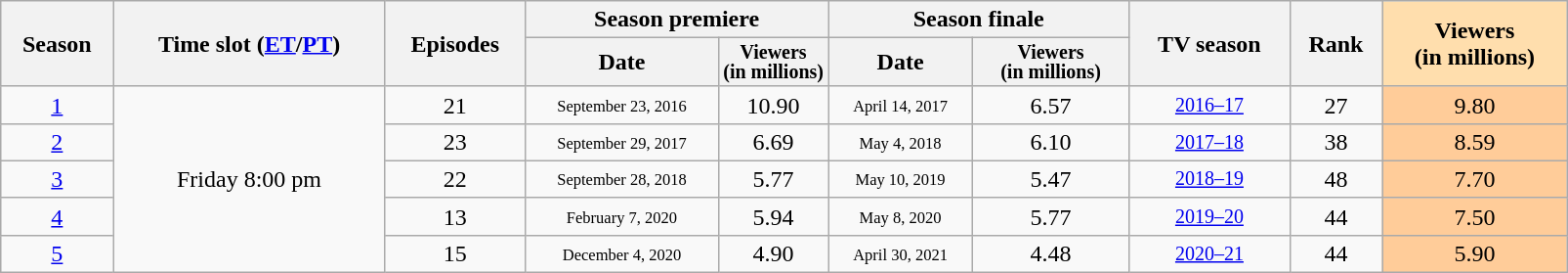<table class="wikitable plainrowheaders" style="text-align:center;">
<tr>
<th scope="col" rowspan="2">Season</th>
<th scope="col" rowspan="2">Time slot (<a href='#'>ET</a>/<a href='#'>PT</a>)</th>
<th scope="col" rowspan="2">Episodes</th>
<th scope="col" colspan="2">Season premiere</th>
<th scope="col" colspan="2">Season finale</th>
<th scope="col" rowspan="2">TV season</th>
<th scope="col" rowspan="2">Rank</th>
<th scope="col" style="background:#ffdead;" rowspan="2">Viewers<br>(in millions)</th>
</tr>
<tr>
<th>Date</th>
<th span style="width:7%; font-size:smaller; line-height:100%;">Viewers<br>(in millions)</th>
<th>Date</th>
<th span style="width:10%; font-size:smaller; line-height:100%;">Viewers<br>(in millions)</th>
</tr>
<tr>
<td scope="row"><a href='#'>1</a></td>
<td rowspan="5">Friday 8:00 pm</td>
<td>21</td>
<td style="font-size:11px;">September 23, 2016</td>
<td>10.90</td>
<td style="font-size:11px;">April 14, 2017</td>
<td>6.57</td>
<td style="font-size:smaller"><a href='#'>2016–17</a></td>
<td>27</td>
<td style="background:#fc9;">9.80</td>
</tr>
<tr>
<td scope="row"><a href='#'>2</a></td>
<td>23</td>
<td style="font-size:11px;">September 29, 2017</td>
<td>6.69</td>
<td style="font-size:11px;">May 4, 2018</td>
<td>6.10</td>
<td style="font-size:smaller"><a href='#'>2017–18</a></td>
<td>38</td>
<td style="background:#fc9;">8.59</td>
</tr>
<tr>
<td scope="row"><a href='#'>3</a></td>
<td>22</td>
<td style="font-size:11px;">September 28, 2018</td>
<td>5.77</td>
<td style="font-size:11px;">May 10, 2019</td>
<td>5.47</td>
<td style="font-size:smaller"><a href='#'>2018–19</a></td>
<td>48</td>
<td style="background:#fc9;">7.70</td>
</tr>
<tr>
<td scope="row"><a href='#'>4</a></td>
<td>13</td>
<td style="font-size:11px;">February 7, 2020</td>
<td>5.94</td>
<td style="font-size:11px;">May 8, 2020</td>
<td>5.77</td>
<td style="font-size:smaller"><a href='#'>2019–20</a></td>
<td>44</td>
<td style="background:#fc9;">7.50</td>
</tr>
<tr>
<td scope="row"><a href='#'>5</a></td>
<td>15</td>
<td style="font-size:11px;">December 4, 2020</td>
<td>4.90</td>
<td style="font-size:11px;">April 30, 2021</td>
<td>4.48</td>
<td style="font-size:smaller"><a href='#'>2020–21</a></td>
<td>44</td>
<td style="background:#fc9;">5.90</td>
</tr>
</table>
